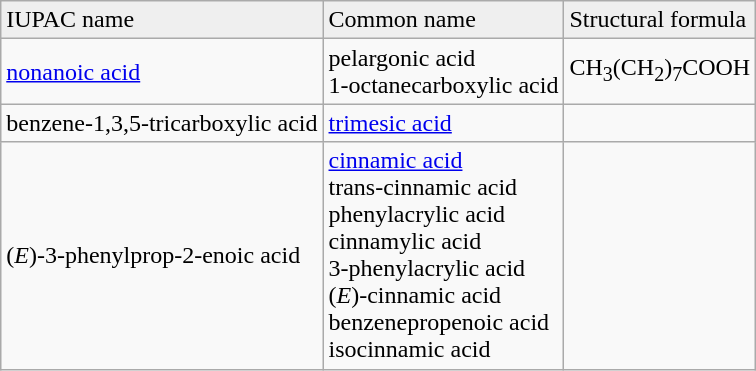<table class="wikitable">
<tr bgcolor="#efefef">
<td>IUPAC name</td>
<td>Common name</td>
<td>Structural formula</td>
</tr>
<tr>
<td><a href='#'>nonanoic acid</a></td>
<td>pelargonic acid<br>1-octanecarboxylic acid</td>
<td>CH<sub>3</sub>(CH<sub>2</sub>)<sub>7</sub>COOH</td>
</tr>
<tr>
<td>benzene-1,3,5-tricarboxylic acid</td>
<td><a href='#'>trimesic acid</a></td>
<td></td>
</tr>
<tr>
<td>(<em>E</em>)-3-phenylprop-2-enoic acid</td>
<td><a href='#'>cinnamic acid</a><br>trans-cinnamic acid<br>phenylacrylic acid<br>cinnamylic acid<br>3-phenylacrylic acid<br>(<em>E</em>)-cinnamic acid<br>benzenepropenoic acid<br>isocinnamic acid</td>
<td></td>
</tr>
</table>
